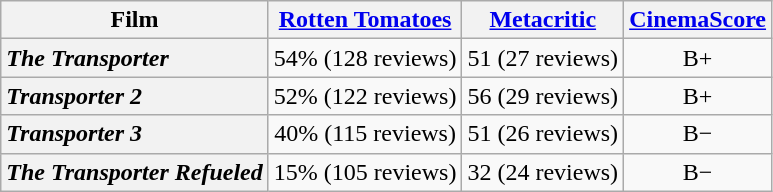<table class="wikitable sortable" border="1" style="text-align: center;">
<tr>
<th>Film</th>
<th><a href='#'>Rotten Tomatoes</a></th>
<th><a href='#'>Metacritic</a></th>
<th><a href='#'>CinemaScore</a></th>
</tr>
<tr>
<th style="text-align:left"><em>The Transporter</em></th>
<td>54% (128 reviews)</td>
<td>51 (27 reviews)</td>
<td>B+</td>
</tr>
<tr>
<th style="text-align:left"><em>Transporter 2</em></th>
<td>52% (122 reviews)</td>
<td>56 (29 reviews)</td>
<td>B+</td>
</tr>
<tr>
<th style="text-align:left"><em>Transporter 3</em></th>
<td>40% (115 reviews)</td>
<td>51 (26 reviews)</td>
<td>B−</td>
</tr>
<tr>
<th style="text-align:left"><em>The Transporter Refueled</em></th>
<td>15% (105 reviews)</td>
<td>32 (24 reviews)</td>
<td>B−</td>
</tr>
</table>
